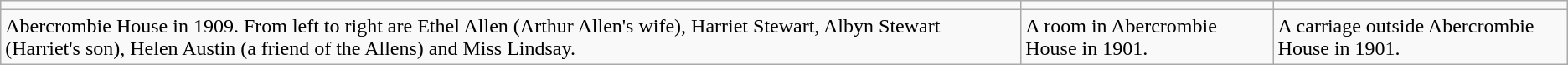<table class="wikitable" border="1">
<tr>
<td></td>
<td></td>
<td></td>
</tr>
<tr>
<td>Abercrombie House in 1909. From left to right are Ethel Allen (Arthur Allen's wife), Harriet Stewart, Albyn Stewart (Harriet's son), Helen Austin (a friend of the Allens) and Miss Lindsay.</td>
<td>A room in Abercrombie House in 1901.</td>
<td>A carriage outside Abercrombie House in 1901.</td>
</tr>
</table>
